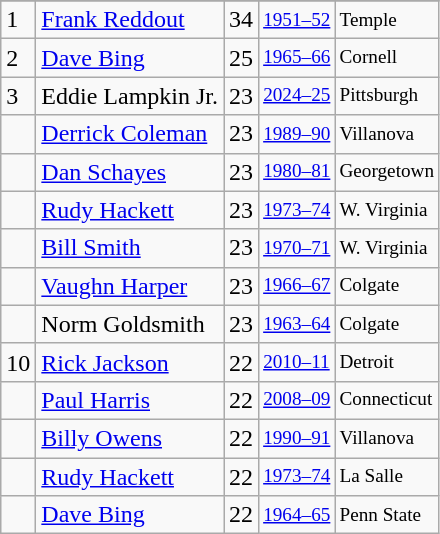<table class="wikitable">
<tr>
</tr>
<tr>
<td>1</td>
<td><a href='#'>Frank Reddout</a></td>
<td>34</td>
<td style="font-size:80%;"><a href='#'>1951–52</a></td>
<td style="font-size:80%;">Temple</td>
</tr>
<tr>
<td>2</td>
<td><a href='#'>Dave Bing</a></td>
<td>25</td>
<td style="font-size:80%;"><a href='#'>1965–66</a></td>
<td style="font-size:80%;">Cornell</td>
</tr>
<tr>
<td>3</td>
<td>Eddie Lampkin Jr.</td>
<td>23</td>
<td style="font-size:80%;"><a href='#'>2024–25</a></td>
<td style="font-size:80%;">Pittsburgh</td>
</tr>
<tr>
<td></td>
<td><a href='#'>Derrick Coleman</a></td>
<td>23</td>
<td style="font-size:80%;"><a href='#'>1989–90</a></td>
<td style="font-size:80%;">Villanova</td>
</tr>
<tr>
<td></td>
<td><a href='#'>Dan Schayes</a></td>
<td>23</td>
<td style="font-size:80%;"><a href='#'>1980–81</a></td>
<td style="font-size:80%;">Georgetown</td>
</tr>
<tr>
<td></td>
<td><a href='#'>Rudy Hackett</a></td>
<td>23</td>
<td style="font-size:80%;"><a href='#'>1973–74</a></td>
<td style="font-size:80%;">W. Virginia</td>
</tr>
<tr>
<td></td>
<td><a href='#'>Bill Smith</a></td>
<td>23</td>
<td style="font-size:80%;"><a href='#'>1970–71</a></td>
<td style="font-size:80%;">W. Virginia</td>
</tr>
<tr>
<td></td>
<td><a href='#'>Vaughn Harper</a></td>
<td>23</td>
<td style="font-size:80%;"><a href='#'>1966–67</a></td>
<td style="font-size:80%;">Colgate</td>
</tr>
<tr>
<td></td>
<td>Norm Goldsmith</td>
<td>23</td>
<td style="font-size:80%;"><a href='#'>1963–64</a></td>
<td style="font-size:80%;">Colgate</td>
</tr>
<tr>
<td>10</td>
<td><a href='#'>Rick Jackson</a></td>
<td>22</td>
<td style="font-size:80%;"><a href='#'>2010–11</a></td>
<td style="font-size:80%;">Detroit</td>
</tr>
<tr>
<td></td>
<td><a href='#'>Paul Harris</a></td>
<td>22</td>
<td style="font-size:80%;"><a href='#'>2008–09</a></td>
<td style="font-size:80%;">Connecticut</td>
</tr>
<tr>
<td></td>
<td><a href='#'>Billy Owens</a></td>
<td>22</td>
<td style="font-size:80%;"><a href='#'>1990–91</a></td>
<td style="font-size:80%;">Villanova</td>
</tr>
<tr>
<td></td>
<td><a href='#'>Rudy Hackett</a></td>
<td>22</td>
<td style="font-size:80%;"><a href='#'>1973–74</a></td>
<td style="font-size:80%;">La Salle</td>
</tr>
<tr>
<td></td>
<td><a href='#'>Dave Bing</a></td>
<td>22</td>
<td style="font-size:80%;"><a href='#'>1964–65</a></td>
<td style="font-size:80%;">Penn State</td>
</tr>
</table>
